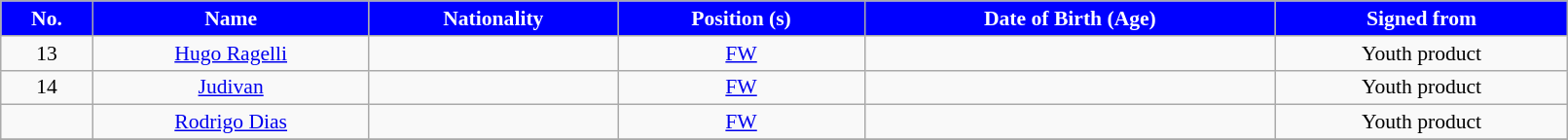<table class="wikitable" style="text-align:center; font-size:90%; width:85%;">
<tr>
<th style="background:#00f; color:white; text-align:center;">No.</th>
<th style="background:#00f; color:white; text-align:center;">Name</th>
<th style="background:#00f; color:white; text-align:center;">Nationality</th>
<th style="background:#00f; color:white; text-align:center;">Position (s)</th>
<th style="background:#00f; color:white; text-align:center;">Date of Birth (Age)</th>
<th style="background:#00f; color:white; text-align:center;">Signed from</th>
</tr>
<tr>
<td>13</td>
<td><a href='#'>Hugo Ragelli</a></td>
<td></td>
<td><a href='#'>FW</a></td>
<td></td>
<td>Youth product</td>
</tr>
<tr>
<td>14</td>
<td><a href='#'>Judivan</a></td>
<td></td>
<td><a href='#'>FW</a></td>
<td></td>
<td>Youth product</td>
</tr>
<tr>
<td></td>
<td><a href='#'>Rodrigo Dias</a></td>
<td></td>
<td><a href='#'>FW</a></td>
<td></td>
<td>Youth product</td>
</tr>
<tr>
</tr>
</table>
